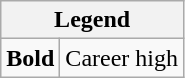<table class="wikitable mw-collapsible">
<tr>
<th colspan="2">Legend</th>
</tr>
<tr>
<td><strong>Bold</strong></td>
<td>Career high</td>
</tr>
</table>
